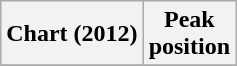<table class="wikitable plainrowheaders">
<tr>
<th scope="col">Chart (2012)</th>
<th scope="col">Peak<br>position</th>
</tr>
<tr>
</tr>
</table>
